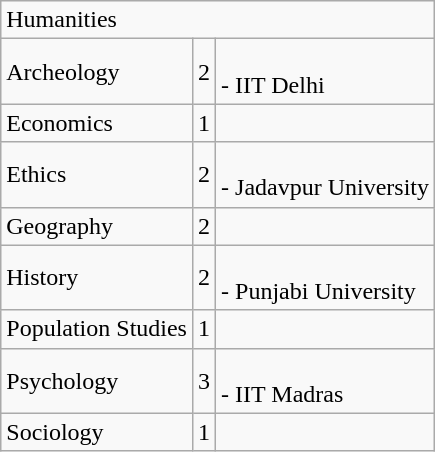<table class="wikitable">
<tr>
<td colspan="3">Humanities</td>
</tr>
<tr>
<td>Archeology</td>
<td>2</td>
<td><br>- IIT Delhi</td>
</tr>
<tr>
<td>Economics</td>
<td>1</td>
<td></td>
</tr>
<tr>
<td>Ethics</td>
<td>2</td>
<td><br>- Jadavpur University</td>
</tr>
<tr>
<td>Geography</td>
<td>2</td>
<td></td>
</tr>
<tr>
<td>History</td>
<td>2</td>
<td><br>- Punjabi University</td>
</tr>
<tr>
<td>Population Studies</td>
<td>1</td>
<td></td>
</tr>
<tr>
<td>Psychology</td>
<td>3</td>
<td><br>- IIT Madras</td>
</tr>
<tr>
<td>Sociology</td>
<td>1</td>
<td></td>
</tr>
</table>
